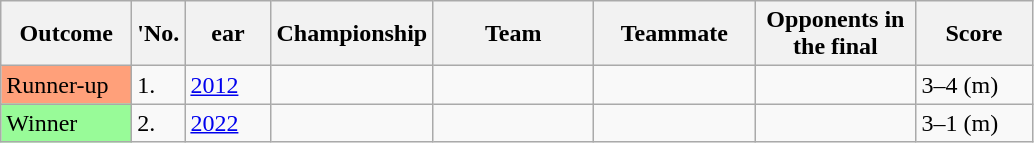<table class="sortable wikitable">
<tr>
<th style="width:80px;">Outcome</th>
<th style="width:20px;">'No.</th>
<th style="width:50px;">ear</th>
<th style="width:100px;">Championship</th>
<th style="width:100px;">Team</th>
<th style="width:100px;">Teammate</th>
<th style="width:100px;">Opponents in the final</th>
<th style="width:70px;">Score</th>
</tr>
<tr style=>
<td style="background:#ffa07a;">Runner-up</td>
<td>1.</td>
<td><a href='#'>2012</a></td>
<td></td>
<td></td>
<td></td>
<td></td>
<td>3–4 (m)</td>
</tr>
<tr style=>
<td style="background:#98FB98">Winner</td>
<td>2.</td>
<td><a href='#'>2022</a></td>
<td></td>
<td></td>
<td></td>
<td></td>
<td>3–1 (m)</td>
</tr>
</table>
